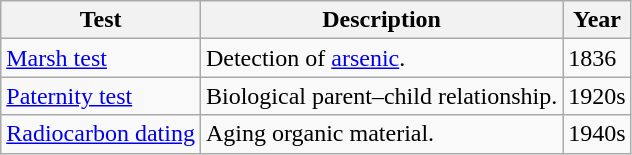<table class="wikitable sortable">
<tr>
<th>Test</th>
<th>Description</th>
<th>Year</th>
</tr>
<tr>
<td><a href='#'>Marsh test</a></td>
<td>Detection of <a href='#'>arsenic</a>.</td>
<td>1836</td>
</tr>
<tr>
<td><a href='#'>Paternity test</a></td>
<td>Biological parent–child relationship.</td>
<td>1920s</td>
</tr>
<tr>
<td><a href='#'>Radiocarbon dating</a></td>
<td>Aging organic material.</td>
<td>1940s</td>
</tr>
</table>
